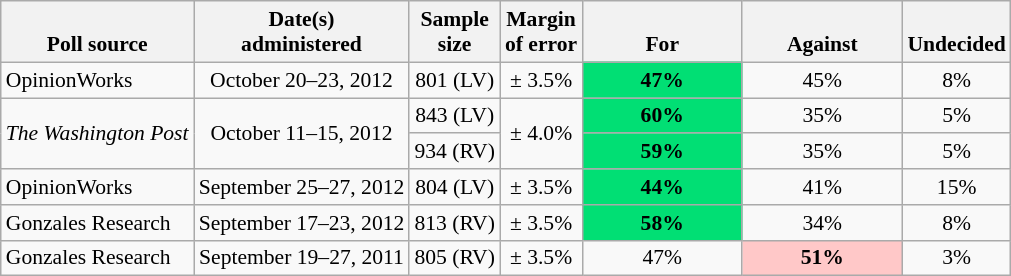<table class="wikitable" style="font-size:90%;text-align:center;">
<tr valign=bottom>
<th>Poll source</th>
<th>Date(s)<br>administered</th>
<th>Sample<br>size</th>
<th>Margin<br>of error</th>
<th style="width:100px;">For</th>
<th style="width:100px;">Against</th>
<th>Undecided</th>
</tr>
<tr>
<td style="text-align:left;">OpinionWorks</td>
<td>October 20–23, 2012</td>
<td>801 (LV)</td>
<td>± 3.5%</td>
<td style="background: rgb(1,223,116);"><strong>47%</strong></td>
<td>45%</td>
<td>8%</td>
</tr>
<tr>
<td rowspan=2 style="text-align:left;"><em>The Washington Post</em></td>
<td rowspan=2>October 11–15, 2012</td>
<td>843 (LV)</td>
<td rowspan=2>± 4.0%</td>
<td style="background: rgb(1,223,116);"><strong>60%</strong></td>
<td>35%</td>
<td>5%</td>
</tr>
<tr>
<td>934 (RV)</td>
<td style="background: rgb(1,223,116);"><strong>59%</strong></td>
<td>35%</td>
<td>5%</td>
</tr>
<tr>
<td style="text-align:left;">OpinionWorks</td>
<td>September 25–27, 2012</td>
<td>804 (LV)</td>
<td>± 3.5%</td>
<td style="background: rgb(1,223,116);"><strong>44%</strong></td>
<td>41%</td>
<td>15%</td>
</tr>
<tr>
<td style="text-align:left;">Gonzales Research</td>
<td>September 17–23, 2012</td>
<td>813 (RV)</td>
<td>± 3.5%</td>
<td style="background: rgb(1,223,116);"><strong>58%</strong></td>
<td>34%</td>
<td>8%</td>
</tr>
<tr>
<td style="text-align:left;">Gonzales Research</td>
<td>September 19–27, 2011</td>
<td>805 (RV)</td>
<td>± 3.5%</td>
<td>47%</td>
<td style="background:#ffc8c8;"><strong>51%</strong></td>
<td>3%</td>
</tr>
</table>
